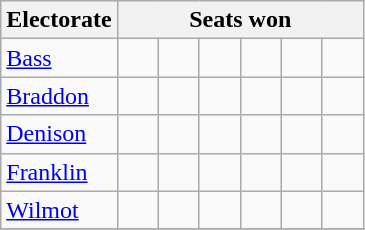<table class="wikitable">
<tr>
<th>Electorate</th>
<th colspan=7>Seats won</th>
</tr>
<tr>
<td><a href='#'>Bass</a></td>
<td width=20 > </td>
<td width=20 > </td>
<td width=20 > </td>
<td width=20 > </td>
<td width=20 > </td>
<td width=20 > </td>
</tr>
<tr>
<td><a href='#'>Braddon</a></td>
<td> </td>
<td> </td>
<td> </td>
<td> </td>
<td> </td>
<td> </td>
</tr>
<tr>
<td><a href='#'>Denison</a></td>
<td> </td>
<td> </td>
<td> </td>
<td> </td>
<td> </td>
<td> </td>
</tr>
<tr>
<td><a href='#'>Franklin</a></td>
<td> </td>
<td> </td>
<td> </td>
<td> </td>
<td> </td>
<td> </td>
</tr>
<tr>
<td><a href='#'>Wilmot</a></td>
<td> </td>
<td> </td>
<td> </td>
<td> </td>
<td> </td>
<td> </td>
</tr>
<tr>
</tr>
</table>
